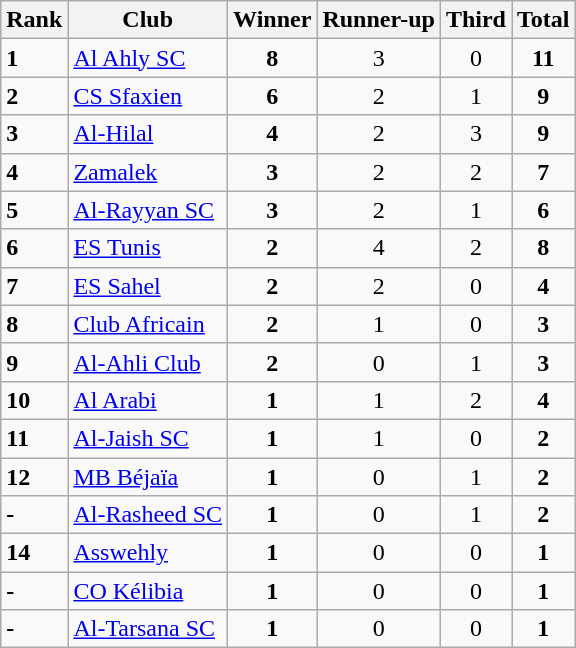<table class=wikitable>
<tr>
<th>Rank</th>
<th>Club</th>
<th>Winner</th>
<th>Runner-up</th>
<th>Third</th>
<th>Total</th>
</tr>
<tr>
<td><strong>1</strong></td>
<td> <a href='#'>Al Ahly SC</a></td>
<td align="center"><strong>8</strong></td>
<td align="center">3</td>
<td align="center">0</td>
<td align="center"><strong>11</strong></td>
</tr>
<tr>
<td><strong>2</strong></td>
<td> <a href='#'>CS Sfaxien</a></td>
<td align="center"><strong>6</strong></td>
<td align="center">2</td>
<td align="center">1</td>
<td align="center"><strong>9</strong></td>
</tr>
<tr>
<td><strong>3</strong></td>
<td> <a href='#'>Al-Hilal</a></td>
<td align="center"><strong>4</strong></td>
<td align="center">2</td>
<td align="center">3</td>
<td align="center"><strong>9</strong></td>
</tr>
<tr>
<td><strong>4</strong></td>
<td> <a href='#'>Zamalek</a></td>
<td align="center"><strong>3</strong></td>
<td align="center">2</td>
<td align="center">2</td>
<td align="center"><strong>7</strong></td>
</tr>
<tr>
<td><strong>5</strong></td>
<td> <a href='#'>Al-Rayyan SC</a></td>
<td align="center"><strong>3</strong></td>
<td align="center">2</td>
<td align="center">1</td>
<td align="center"><strong>6</strong></td>
</tr>
<tr>
<td><strong>6</strong></td>
<td> <a href='#'>ES Tunis</a></td>
<td align="center"><strong>2</strong></td>
<td align="center">4</td>
<td align="center">2</td>
<td align="center"><strong>8</strong></td>
</tr>
<tr>
<td><strong>7</strong></td>
<td> <a href='#'>ES Sahel</a></td>
<td align="center"><strong>2</strong></td>
<td align="center">2</td>
<td align="center">0</td>
<td align="center"><strong>4</strong></td>
</tr>
<tr>
<td><strong>8</strong></td>
<td> <a href='#'>Club Africain</a></td>
<td align="center"><strong>2</strong></td>
<td align="center">1</td>
<td align="center">0</td>
<td align="center"><strong>3</strong></td>
</tr>
<tr>
<td><strong>9</strong></td>
<td> <a href='#'>Al-Ahli Club</a></td>
<td align="center"><strong>2</strong></td>
<td align="center">0</td>
<td align="center">1</td>
<td align="center"><strong>3</strong></td>
</tr>
<tr>
<td><strong>10</strong></td>
<td> <a href='#'>Al Arabi</a></td>
<td align="center"><strong>1</strong></td>
<td align="center">1</td>
<td align="center">2</td>
<td align="center"><strong>4</strong></td>
</tr>
<tr>
<td><strong>11</strong></td>
<td> <a href='#'>Al-Jaish SC</a></td>
<td align="center"><strong>1</strong></td>
<td align="center">1</td>
<td align="center">0</td>
<td align="center"><strong>2</strong></td>
</tr>
<tr>
<td><strong>12</strong></td>
<td> <a href='#'>MB Béjaïa</a></td>
<td align="center"><strong>1</strong></td>
<td align="center">0</td>
<td align="center">1</td>
<td align="center"><strong>2</strong></td>
</tr>
<tr>
<td><strong>-</strong></td>
<td> <a href='#'>Al-Rasheed SC</a></td>
<td align="center"><strong>1</strong></td>
<td align="center">0</td>
<td align="center">1</td>
<td align="center"><strong>2</strong></td>
</tr>
<tr>
<td><strong>14</strong></td>
<td> <a href='#'>Asswehly</a></td>
<td align="center"><strong>1</strong></td>
<td align="center">0</td>
<td align="center">0</td>
<td align="center"><strong>1</strong></td>
</tr>
<tr>
<td><strong>-</strong></td>
<td> <a href='#'>CO Kélibia</a></td>
<td align="center"><strong>1</strong></td>
<td align="center">0</td>
<td align="center">0</td>
<td align="center"><strong>1</strong></td>
</tr>
<tr>
<td><strong>-</strong></td>
<td> <a href='#'>Al-Tarsana SC</a></td>
<td align="center"><strong>1</strong></td>
<td align="center">0</td>
<td align="center">0</td>
<td align="center"><strong>1</strong></td>
</tr>
</table>
